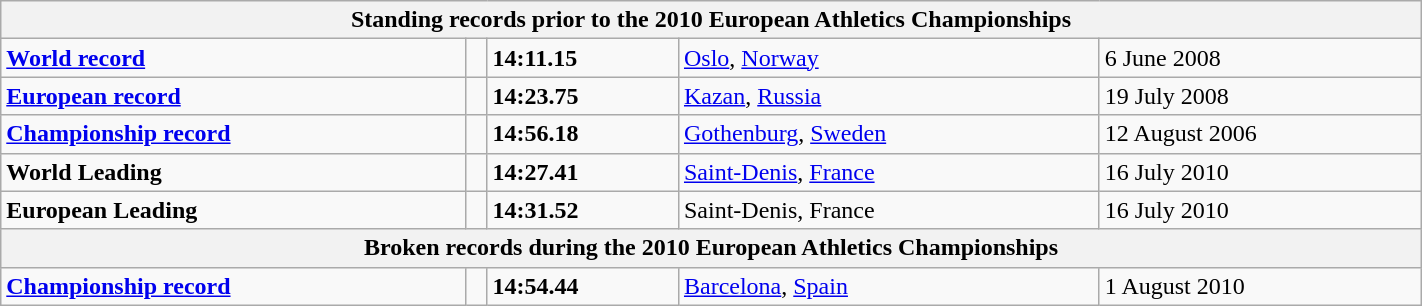<table class="wikitable" width=75%>
<tr>
<th colspan="5">Standing records prior to the 2010 European Athletics Championships</th>
</tr>
<tr>
<td><strong><a href='#'>World record</a></strong></td>
<td></td>
<td><strong>14:11.15</strong></td>
<td><a href='#'>Oslo</a>, <a href='#'>Norway</a></td>
<td>6 June 2008</td>
</tr>
<tr>
<td><strong><a href='#'>European record</a></strong></td>
<td></td>
<td><strong>14:23.75</strong></td>
<td><a href='#'>Kazan</a>, <a href='#'>Russia</a></td>
<td>19 July 2008</td>
</tr>
<tr>
<td><strong><a href='#'>Championship record</a></strong></td>
<td></td>
<td><strong>14:56.18</strong></td>
<td><a href='#'>Gothenburg</a>, <a href='#'>Sweden</a></td>
<td>12 August 2006</td>
</tr>
<tr>
<td><strong>World Leading</strong></td>
<td></td>
<td><strong>14:27.41</strong></td>
<td><a href='#'>Saint-Denis</a>, <a href='#'>France</a></td>
<td>16 July 2010</td>
</tr>
<tr>
<td><strong>European Leading</strong></td>
<td></td>
<td><strong>14:31.52</strong></td>
<td>Saint-Denis, France</td>
<td>16 July 2010</td>
</tr>
<tr>
<th colspan="5">Broken records during the 2010 European Athletics Championships</th>
</tr>
<tr>
<td><strong><a href='#'>Championship record</a></strong></td>
<td></td>
<td><strong>14:54.44</strong></td>
<td><a href='#'>Barcelona</a>, <a href='#'>Spain</a></td>
<td>1 August 2010</td>
</tr>
</table>
